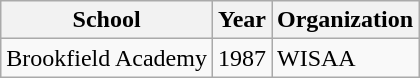<table class="wikitable">
<tr>
<th>School</th>
<th>Year</th>
<th>Organization</th>
</tr>
<tr>
<td>Brookfield Academy</td>
<td>1987</td>
<td>WISAA</td>
</tr>
</table>
